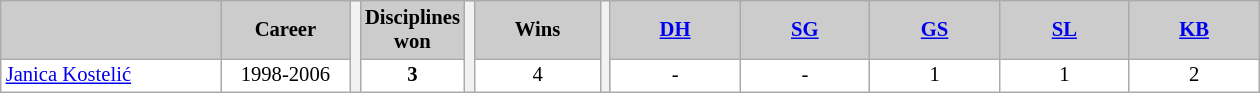<table class="wikitable plainrowheaders" style="background:#fff; font-size:86%; line-height:16px; border:grey solid 1px; border-collapse:collapse">
<tr style="background:#ccc; text-align:center;">
<th style="background-color: #ccc;" width="140"></th>
<th style="background-color: #ccc;" width="80">Career</th>
<th rowspan=6></th>
<th style="background-color: #ccc;" width="40">Disciplines won</th>
<th rowspan=6></th>
<th style="background:#ccc; width:10%">Wins</th>
<th rowspan=6></th>
<th style="background-color: #ccc;" width="80"><a href='#'>DH</a></th>
<th style="background-color: #ccc;" width="80"><a href='#'>SG</a></th>
<th style="background-color: #ccc;" width="80"><a href='#'>GS</a></th>
<th style="background-color: #ccc;" width="80"><a href='#'>SL</a></th>
<th style="background-color: #ccc;" width="80"><a href='#'>KB</a></th>
</tr>
<tr align=center>
<td align=left> <a href='#'>Janica Kostelić</a></td>
<td>1998-2006</td>
<td><strong>3</strong></td>
<td>4</td>
<td>-</td>
<td>-</td>
<td>1</td>
<td>1</td>
<td>2</td>
</tr>
</table>
